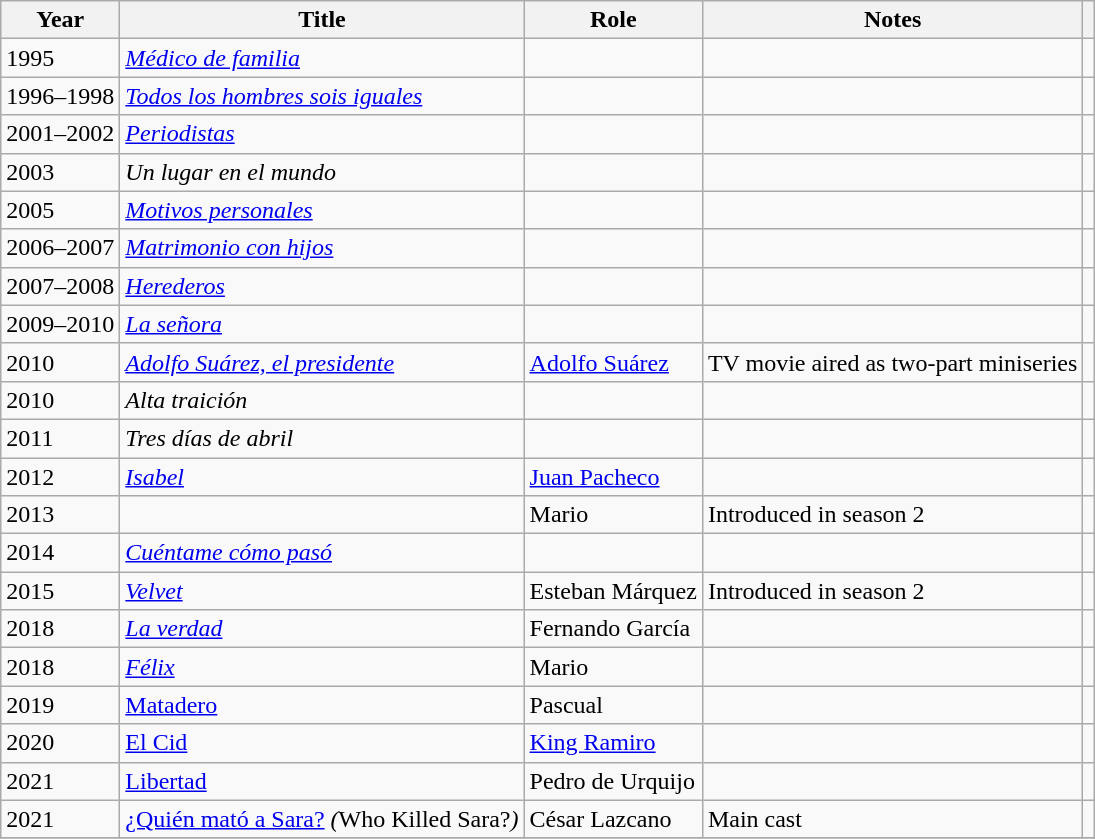<table class="wikitable sortable">
<tr>
<th>Year</th>
<th>Title</th>
<th>Role</th>
<th class="unsortable">Notes</th>
<th></th>
</tr>
<tr>
<td>1995</td>
<td><em><a href='#'>Médico de familia</a></em></td>
<td></td>
<td></td>
<td align = "center"></td>
</tr>
<tr>
<td>1996–1998</td>
<td><em><a href='#'>Todos los hombres sois iguales</a></em></td>
<td></td>
<td></td>
<td align = "center"></td>
</tr>
<tr>
<td>2001–2002</td>
<td><em><a href='#'>Periodistas</a></em></td>
<td></td>
<td></td>
<td align = "center"></td>
</tr>
<tr>
<td>2003</td>
<td><em>Un lugar en el mundo</em></td>
<td></td>
<td></td>
<td align = "center"></td>
</tr>
<tr>
<td>2005</td>
<td><em><a href='#'>Motivos personales</a></em></td>
<td></td>
<td></td>
<td align = "center"></td>
</tr>
<tr>
<td>2006–2007</td>
<td><em><a href='#'>Matrimonio con hijos</a></em></td>
<td></td>
<td></td>
<td align = "center"></td>
</tr>
<tr>
<td>2007–2008</td>
<td><em><a href='#'>Herederos</a></em></td>
<td></td>
<td></td>
<td align = "center"></td>
</tr>
<tr>
<td>2009–2010</td>
<td><em><a href='#'>La señora</a></em></td>
<td></td>
<td></td>
<td align = "center"></td>
</tr>
<tr>
<td>2010</td>
<td><em><a href='#'>Adolfo Suárez, el presidente</a></em></td>
<td><a href='#'>Adolfo Suárez</a></td>
<td>TV movie aired as two-part miniseries</td>
<td align = "center"></td>
</tr>
<tr>
<td>2010</td>
<td><em>Alta traición</em></td>
<td></td>
<td></td>
<td align = "center"></td>
</tr>
<tr>
<td>2011</td>
<td><em>Tres días de abril</em></td>
<td></td>
<td></td>
<td align = "center"></td>
</tr>
<tr>
<td>2012</td>
<td><em><a href='#'>Isabel</a></em></td>
<td><a href='#'>Juan Pacheco</a></td>
<td></td>
<td align = "center"></td>
</tr>
<tr>
<td>2013</td>
<td><em></em></td>
<td>Mario</td>
<td>Introduced in season 2</td>
<td align = "center"></td>
</tr>
<tr>
<td>2014</td>
<td><em><a href='#'>Cuéntame cómo pasó</a></em></td>
<td></td>
<td></td>
<td align = "center"></td>
</tr>
<tr>
<td>2015</td>
<td><em><a href='#'>Velvet</a></em></td>
<td>Esteban Márquez</td>
<td>Introduced in season 2</td>
<td align = "center"></td>
</tr>
<tr>
<td>2018</td>
<td><em><a href='#'>La verdad</a></em></td>
<td>Fernando García</td>
<td></td>
<td align = "center"></td>
</tr>
<tr>
<td>2018</td>
<td><em><a href='#'>Félix</a></td>
<td>Mario</td>
<td></td>
<td align = "center"></td>
</tr>
<tr>
<td>2019</td>
<td></em><a href='#'>Matadero</a><em></td>
<td>Pascual</td>
<td></td>
<td align = "center"></td>
</tr>
<tr>
<td>2020</td>
<td></em><a href='#'>El Cid</a><em></td>
<td><a href='#'>King Ramiro</a></td>
<td></td>
<td align = "center"></td>
</tr>
<tr>
<td>2021</td>
<td></em><a href='#'>Libertad</a><em></td>
<td>Pedro de Urquijo</td>
<td></td>
<td align = "center"></td>
</tr>
<tr>
<td>2021</td>
<td></em><a href='#'>¿Quién mató a Sara?</a><em> (</em>Who Killed Sara?<em>)</td>
<td>César Lazcano</td>
<td>Main cast</td>
<td align = "center"></td>
</tr>
<tr>
</tr>
</table>
